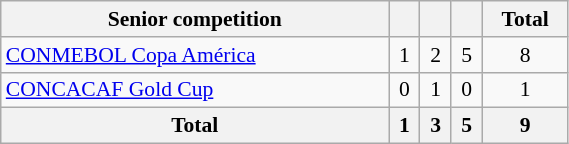<table class="wikitable" width=30% style="font-size:90%; text-align:center;">
<tr>
<th>Senior competition</th>
<th></th>
<th></th>
<th></th>
<th>Total</th>
</tr>
<tr>
<td align=left><a href='#'>CONMEBOL Copa América</a></td>
<td>1</td>
<td>2</td>
<td>5</td>
<td>8</td>
</tr>
<tr>
<td align=left><a href='#'>CONCACAF Gold Cup</a></td>
<td>0</td>
<td>1</td>
<td>0</td>
<td>1</td>
</tr>
<tr>
<th>Total</th>
<th>1</th>
<th>3</th>
<th>5</th>
<th>9</th>
</tr>
</table>
